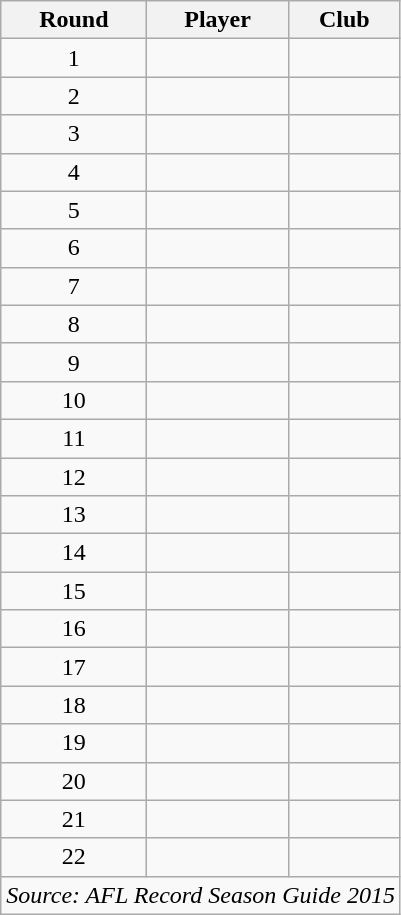<table class="wikitable sortable" style="text-align:center">
<tr>
<th>Round</th>
<th>Player</th>
<th>Club</th>
</tr>
<tr>
<td>1</td>
<td></td>
<td></td>
</tr>
<tr>
<td>2</td>
<td></td>
<td></td>
</tr>
<tr>
<td>3</td>
<td></td>
<td></td>
</tr>
<tr>
<td>4</td>
<td><strong></strong></td>
<td><strong></strong></td>
</tr>
<tr>
<td>5</td>
<td></td>
<td></td>
</tr>
<tr>
<td>6</td>
<td></td>
<td></td>
</tr>
<tr>
<td>7</td>
<td></td>
<td></td>
</tr>
<tr>
<td>8</td>
<td></td>
<td></td>
</tr>
<tr>
<td>9</td>
<td></td>
<td></td>
</tr>
<tr>
<td>10</td>
<td></td>
<td></td>
</tr>
<tr>
<td>11</td>
<td></td>
<td></td>
</tr>
<tr>
<td>12</td>
<td></td>
<td></td>
</tr>
<tr>
<td>13</td>
<td></td>
<td></td>
</tr>
<tr>
<td>14</td>
<td></td>
<td></td>
</tr>
<tr>
<td>15</td>
<td></td>
<td></td>
</tr>
<tr>
<td>16</td>
<td></td>
<td></td>
</tr>
<tr>
<td>17</td>
<td></td>
<td></td>
</tr>
<tr>
<td>18</td>
<td></td>
<td></td>
</tr>
<tr>
<td>19</td>
<td></td>
<td></td>
</tr>
<tr>
<td>20</td>
<td></td>
<td></td>
</tr>
<tr>
<td>21</td>
<td></td>
<td></td>
</tr>
<tr>
<td>22</td>
<td></td>
<td></td>
</tr>
<tr class="sortbottom">
<td colspan=4><em>Source: AFL Record Season Guide 2015</em></td>
</tr>
</table>
